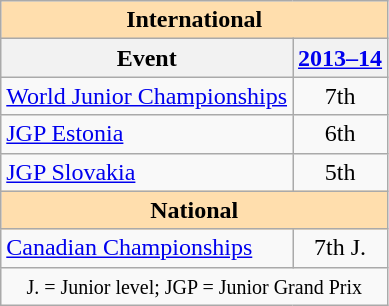<table class="wikitable" style="text-align:center">
<tr>
<th style="background-color: #ffdead; " colspan=2 align=center><strong>International</strong></th>
</tr>
<tr>
<th>Event</th>
<th><a href='#'>2013–14</a></th>
</tr>
<tr>
<td align=left><a href='#'>World Junior Championships</a></td>
<td>7th</td>
</tr>
<tr>
<td align=left><a href='#'>JGP Estonia</a></td>
<td>6th</td>
</tr>
<tr>
<td align=left><a href='#'>JGP Slovakia</a></td>
<td>5th</td>
</tr>
<tr>
<th style="background-color: #ffdead; " colspan=2 align=center><strong>National</strong></th>
</tr>
<tr>
<td align=left><a href='#'>Canadian Championships</a></td>
<td>7th J.</td>
</tr>
<tr>
<td colspan=2 align=center><small> J. = Junior level; JGP = Junior Grand Prix </small></td>
</tr>
</table>
